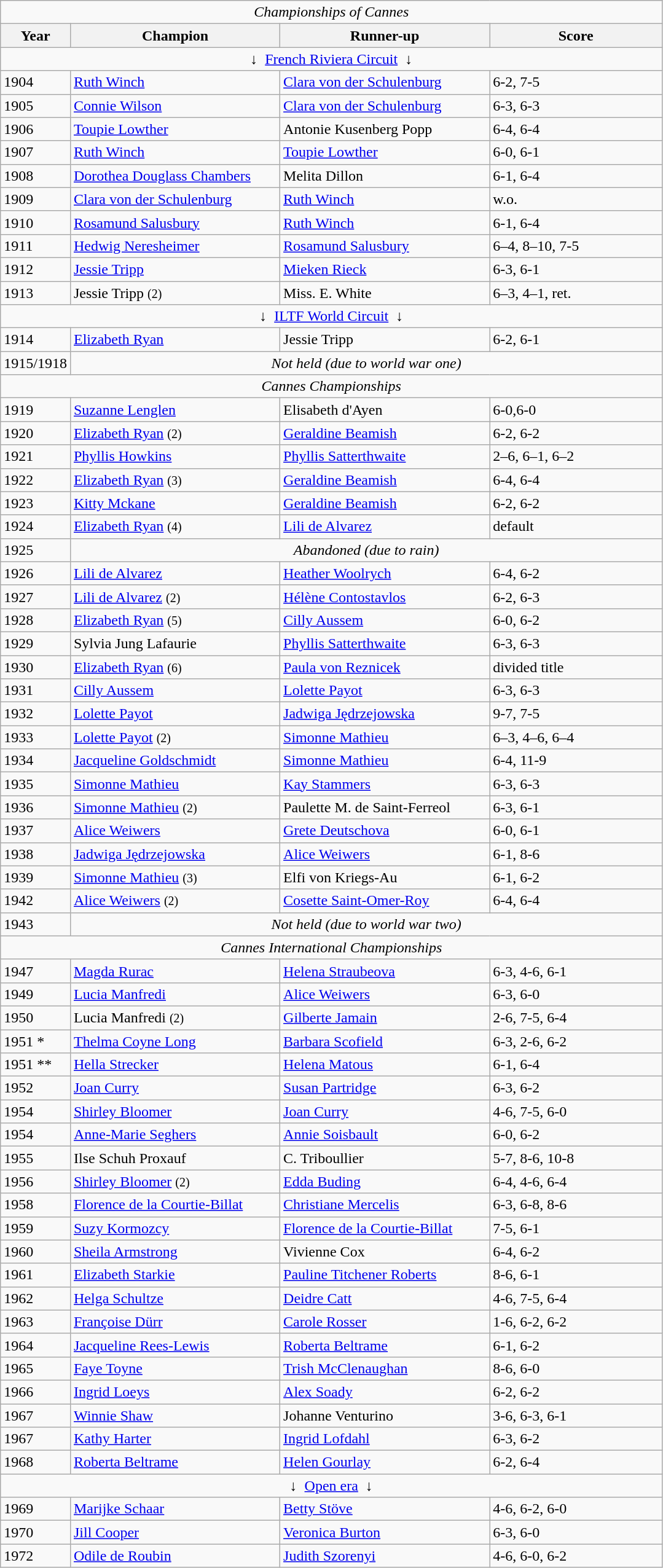<table class="wikitable">
<tr>
<td colspan=4 align=center><em>Championships of Cannes</em></td>
</tr>
<tr>
<th style="width:60px;">Year</th>
<th style="width:220px;">Champion</th>
<th style="width:220px;">Runner-up</th>
<th style="width:180px;">Score</th>
</tr>
<tr>
<td colspan=4 align=center>↓  <a href='#'>French Riviera Circuit</a>  ↓</td>
</tr>
<tr>
<td>1904</td>
<td> <a href='#'>Ruth Winch</a></td>
<td> <a href='#'>Clara von der Schulenburg</a></td>
<td>6-2, 7-5</td>
</tr>
<tr>
<td>1905</td>
<td> <a href='#'>Connie Wilson</a></td>
<td> <a href='#'>Clara von der Schulenburg</a></td>
<td>6-3, 6-3</td>
</tr>
<tr>
<td>1906</td>
<td> <a href='#'>Toupie Lowther</a></td>
<td> Antonie Kusenberg Popp</td>
<td>6-4, 6-4</td>
</tr>
<tr>
<td>1907</td>
<td> <a href='#'>Ruth Winch</a></td>
<td> <a href='#'>Toupie Lowther</a></td>
<td>6-0, 6-1</td>
</tr>
<tr>
<td>1908</td>
<td> <a href='#'>Dorothea Douglass Chambers</a></td>
<td> Melita Dillon</td>
<td>6-1, 6-4</td>
</tr>
<tr>
<td>1909</td>
<td> <a href='#'>Clara von der Schulenburg</a></td>
<td> <a href='#'>Ruth Winch</a></td>
<td>w.o.</td>
</tr>
<tr>
<td>1910</td>
<td> <a href='#'>Rosamund Salusbury</a></td>
<td> <a href='#'>Ruth Winch</a></td>
<td>6-1, 6-4</td>
</tr>
<tr>
<td>1911</td>
<td> <a href='#'>Hedwig Neresheimer</a></td>
<td> <a href='#'>Rosamund Salusbury</a></td>
<td>6–4, 8–10, 7-5</td>
</tr>
<tr>
<td>1912</td>
<td> <a href='#'>Jessie Tripp</a></td>
<td> <a href='#'>Mieken Rieck</a></td>
<td>6-3, 6-1</td>
</tr>
<tr>
<td>1913</td>
<td> Jessie Tripp <small>(2)</small></td>
<td> Miss. E. White</td>
<td>6–3, 4–1, ret.</td>
</tr>
<tr>
<td colspan=4 align=center>↓  <a href='#'>ILTF World Circuit</a>  ↓</td>
</tr>
<tr>
<td>1914</td>
<td> <a href='#'>Elizabeth Ryan</a></td>
<td> Jessie Tripp</td>
<td>6-2, 6-1</td>
</tr>
<tr>
<td>1915/1918</td>
<td colspan=3 align=center><em>Not held (due to world war one)</em></td>
</tr>
<tr>
<td colspan=4 align=center><em>Cannes Championships</em></td>
</tr>
<tr>
<td>1919</td>
<td> <a href='#'>Suzanne Lenglen</a></td>
<td> Elisabeth d'Ayen</td>
<td>6-0,6-0</td>
</tr>
<tr>
<td>1920</td>
<td> <a href='#'>Elizabeth Ryan</a> <small>(2)</small></td>
<td> <a href='#'>Geraldine Beamish</a></td>
<td>6-2, 6-2</td>
</tr>
<tr>
<td>1921</td>
<td> <a href='#'>Phyllis Howkins</a></td>
<td> <a href='#'>Phyllis Satterthwaite</a></td>
<td>2–6, 6–1, 6–2</td>
</tr>
<tr>
<td>1922</td>
<td> <a href='#'>Elizabeth Ryan</a> <small>(3)</small></td>
<td> <a href='#'>Geraldine Beamish</a></td>
<td>6-4, 6-4</td>
</tr>
<tr>
<td>1923</td>
<td> <a href='#'>Kitty Mckane</a></td>
<td> <a href='#'>Geraldine Beamish</a></td>
<td>6-2, 6-2</td>
</tr>
<tr>
<td>1924</td>
<td> <a href='#'>Elizabeth Ryan</a> <small>(4)</small></td>
<td> <a href='#'>Lili de Alvarez</a></td>
<td>default</td>
</tr>
<tr>
<td>1925</td>
<td colspan=3 align=center><em>Abandoned (due to rain)</em></td>
</tr>
<tr>
<td>1926</td>
<td> <a href='#'>Lili de Alvarez</a></td>
<td> <a href='#'>Heather Woolrych</a></td>
<td>6-4, 6-2</td>
</tr>
<tr>
<td>1927</td>
<td> <a href='#'>Lili de Alvarez</a> <small>(2)</small></td>
<td> <a href='#'>Hélène Contostavlos</a></td>
<td>6-2, 6-3</td>
</tr>
<tr>
<td>1928</td>
<td> <a href='#'>Elizabeth Ryan</a> <small>(5)</small></td>
<td> <a href='#'>Cilly Aussem</a></td>
<td>6-0, 6-2</td>
</tr>
<tr>
<td>1929</td>
<td> Sylvia Jung Lafaurie</td>
<td> <a href='#'>Phyllis Satterthwaite</a></td>
<td>6-3, 6-3</td>
</tr>
<tr>
<td>1930</td>
<td> <a href='#'>Elizabeth Ryan</a> <small>(6)</small></td>
<td> <a href='#'>Paula von Reznicek</a></td>
<td>divided title</td>
</tr>
<tr>
<td>1931</td>
<td> <a href='#'>Cilly Aussem</a></td>
<td> <a href='#'>Lolette Payot</a></td>
<td>6-3, 6-3</td>
</tr>
<tr>
<td>1932</td>
<td> <a href='#'>Lolette Payot</a></td>
<td> <a href='#'>Jadwiga Jędrzejowska</a></td>
<td>9-7, 7-5</td>
</tr>
<tr>
<td>1933</td>
<td> <a href='#'>Lolette Payot</a> <small>(2)</small></td>
<td> <a href='#'>Simonne Mathieu</a></td>
<td>6–3, 4–6, 6–4</td>
</tr>
<tr>
<td>1934</td>
<td> <a href='#'>Jacqueline Goldschmidt</a></td>
<td> <a href='#'>Simonne Mathieu</a></td>
<td>6-4, 11-9</td>
</tr>
<tr>
<td>1935</td>
<td> <a href='#'>Simonne Mathieu</a></td>
<td> <a href='#'>Kay Stammers</a></td>
<td>6-3, 6-3</td>
</tr>
<tr>
<td>1936</td>
<td> <a href='#'>Simonne Mathieu</a> <small>(2)</small></td>
<td> Paulette M. de Saint-Ferreol</td>
<td>6-3, 6-1</td>
</tr>
<tr>
<td>1937</td>
<td> <a href='#'>Alice Weiwers</a></td>
<td> <a href='#'>Grete Deutschova</a></td>
<td>6-0, 6-1</td>
</tr>
<tr>
<td>1938</td>
<td> <a href='#'>Jadwiga Jędrzejowska</a></td>
<td>  <a href='#'>Alice Weiwers</a></td>
<td>6-1, 8-6</td>
</tr>
<tr>
<td>1939</td>
<td> <a href='#'>Simonne Mathieu</a> <small>(3)</small></td>
<td> Elfi von Kriegs-Au</td>
<td>6-1, 6-2</td>
</tr>
<tr>
<td>1942</td>
<td> <a href='#'>Alice Weiwers</a> <small>(2)</small></td>
<td> <a href='#'>Cosette Saint-Omer-Roy</a></td>
<td>6-4, 6-4</td>
</tr>
<tr>
<td>1943</td>
<td colspan=3 align=center><em>Not held (due to world war two)</em></td>
</tr>
<tr>
<td colspan=4 align=center><em>Cannes International Championships</em></td>
</tr>
<tr>
<td>1947</td>
<td> <a href='#'>Magda Rurac</a></td>
<td> <a href='#'>Helena Straubeova</a></td>
<td>6-3, 4-6, 6-1</td>
</tr>
<tr>
<td>1949</td>
<td> <a href='#'>Lucia Manfredi</a></td>
<td> <a href='#'>Alice Weiwers</a></td>
<td>6-3, 6-0</td>
</tr>
<tr>
<td>1950</td>
<td> Lucia Manfredi <small>(2)</small></td>
<td> <a href='#'>Gilberte Jamain</a></td>
<td>2-6, 7-5, 6-4</td>
</tr>
<tr>
<td>1951 *</td>
<td> <a href='#'>Thelma Coyne Long</a></td>
<td> <a href='#'>Barbara Scofield</a></td>
<td>6-3, 2-6, 6-2</td>
</tr>
<tr>
<td>1951 **</td>
<td> <a href='#'>Hella Strecker</a></td>
<td> <a href='#'>Helena Matous</a></td>
<td>6-1, 6-4</td>
</tr>
<tr>
<td>1952</td>
<td> <a href='#'>Joan Curry</a></td>
<td> <a href='#'>Susan Partridge</a></td>
<td>6-3, 6-2</td>
</tr>
<tr>
<td>1954</td>
<td> <a href='#'>Shirley Bloomer</a></td>
<td> <a href='#'>Joan Curry</a></td>
<td>4-6, 7-5, 6-0</td>
</tr>
<tr>
<td>1954</td>
<td> <a href='#'>Anne-Marie Seghers</a></td>
<td>  <a href='#'>Annie Soisbault</a></td>
<td>6-0, 6-2</td>
</tr>
<tr>
<td>1955</td>
<td> Ilse Schuh Proxauf</td>
<td>  C. Triboullier</td>
<td>5-7, 8-6, 10-8</td>
</tr>
<tr>
<td>1956</td>
<td> <a href='#'>Shirley Bloomer</a> <small>(2)</small></td>
<td> <a href='#'>Edda Buding</a></td>
<td>6-4, 4-6, 6-4</td>
</tr>
<tr>
<td>1958</td>
<td> <a href='#'>Florence de la Courtie-Billat</a></td>
<td> <a href='#'>Christiane Mercelis</a></td>
<td>6-3, 6-8, 8-6</td>
</tr>
<tr>
<td>1959</td>
<td> <a href='#'>Suzy Kormozcy</a></td>
<td> <a href='#'>Florence de la Courtie-Billat</a></td>
<td>7-5, 6-1</td>
</tr>
<tr>
<td>1960</td>
<td> <a href='#'>Sheila Armstrong</a></td>
<td> Vivienne Cox</td>
<td>6-4, 6-2</td>
</tr>
<tr>
<td>1961</td>
<td> <a href='#'>Elizabeth Starkie</a></td>
<td> <a href='#'>Pauline Titchener Roberts</a></td>
<td>8-6, 6-1</td>
</tr>
<tr>
<td>1962</td>
<td> <a href='#'>Helga Schultze</a></td>
<td> <a href='#'>Deidre Catt</a></td>
<td>4-6, 7-5, 6-4</td>
</tr>
<tr>
<td>1963</td>
<td> <a href='#'>Françoise Dürr</a></td>
<td> <a href='#'>Carole Rosser</a></td>
<td>1-6, 6-2, 6-2</td>
</tr>
<tr>
<td>1964</td>
<td>  <a href='#'>Jacqueline Rees-Lewis</a></td>
<td> <a href='#'>Roberta Beltrame</a></td>
<td>6-1, 6-2</td>
</tr>
<tr>
<td>1965</td>
<td> <a href='#'>Faye Toyne</a></td>
<td> <a href='#'>Trish McClenaughan</a></td>
<td>8-6, 6-0</td>
</tr>
<tr>
<td>1966</td>
<td> <a href='#'>Ingrid Loeys</a></td>
<td> <a href='#'>Alex Soady</a></td>
<td>6-2, 6-2</td>
</tr>
<tr>
<td>1967</td>
<td> <a href='#'>Winnie Shaw</a></td>
<td> Johanne Venturino</td>
<td>3-6, 6-3, 6-1</td>
</tr>
<tr>
<td>1967</td>
<td> <a href='#'>Kathy Harter</a></td>
<td> <a href='#'>Ingrid Lofdahl</a></td>
<td>6-3, 6-2</td>
</tr>
<tr>
<td>1968</td>
<td> <a href='#'>Roberta Beltrame</a></td>
<td> <a href='#'>Helen Gourlay</a></td>
<td>6-2, 6-4</td>
</tr>
<tr>
<td colspan=4 align=center>↓  <a href='#'>Open era</a>  ↓</td>
</tr>
<tr>
<td>1969</td>
<td> <a href='#'>Marijke Schaar</a></td>
<td> <a href='#'>Betty Stöve</a></td>
<td>4-6, 6-2, 6-0</td>
</tr>
<tr>
<td>1970</td>
<td> <a href='#'>Jill Cooper</a></td>
<td> <a href='#'>Veronica Burton</a></td>
<td>6-3, 6-0</td>
</tr>
<tr>
<td>1972</td>
<td> <a href='#'>Odile de Roubin</a></td>
<td> <a href='#'>Judith Szorenyi</a></td>
<td>4-6, 6-0, 6-2</td>
</tr>
</table>
